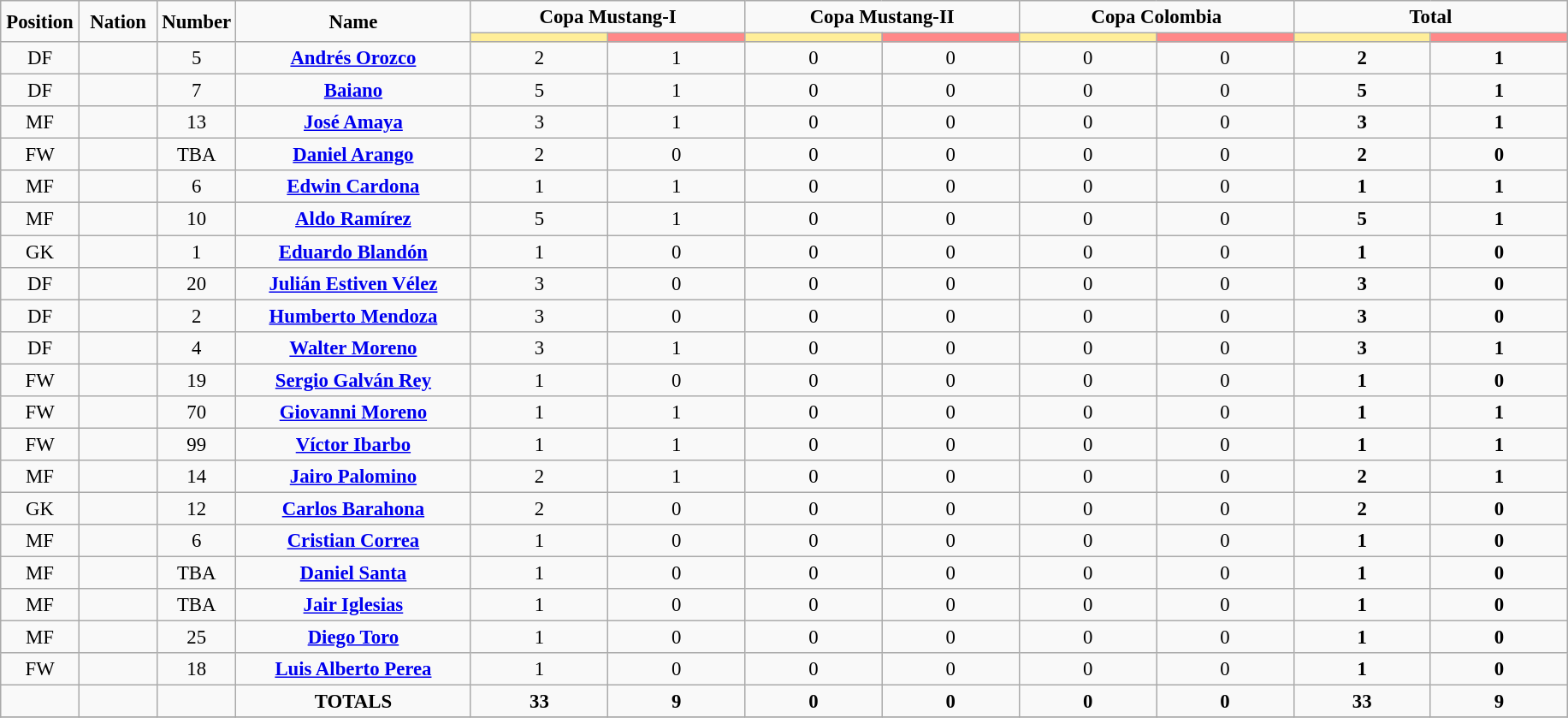<table class="wikitable" style="font-size: 95%; text-align: center;">
<tr>
<td rowspan="2" width="5%" align="center"><strong>Position</strong></td>
<td rowspan="2" width="5%" align="center"><strong>Nation</strong></td>
<td rowspan="2" width="5%" align="center"><strong>Number</strong></td>
<td rowspan="2" width="15%" align="center"><strong>Name</strong></td>
<td colspan="2" align="center"><strong>Copa Mustang-I</strong></td>
<td colspan="2" align="center"><strong>Copa Mustang-II</strong></td>
<td colspan="2" align="center"><strong>Copa Colombia</strong></td>
<td colspan="2" align="center"><strong>Total</strong></td>
</tr>
<tr>
<th width=60 style="background: #FFEE99"></th>
<th width=60 style="background: #FF8888"></th>
<th width=60 style="background: #FFEE99"></th>
<th width=60 style="background: #FF8888"></th>
<th width=60 style="background: #FFEE99"></th>
<th width=60 style="background: #FF8888"></th>
<th width=60 style="background: #FFEE99"></th>
<th width=60 style="background: #FF8888"></th>
</tr>
<tr>
<td>DF</td>
<td></td>
<td>5</td>
<td><strong><a href='#'>Andrés Orozco</a></strong></td>
<td>2</td>
<td>1</td>
<td>0</td>
<td>0</td>
<td>0</td>
<td>0</td>
<td><strong>2</strong></td>
<td><strong>1</strong></td>
</tr>
<tr>
<td>DF</td>
<td></td>
<td>7</td>
<td><strong><a href='#'>Baiano</a></strong></td>
<td>5</td>
<td>1</td>
<td>0</td>
<td>0</td>
<td>0</td>
<td>0</td>
<td><strong>5</strong></td>
<td><strong>1</strong></td>
</tr>
<tr>
<td>MF</td>
<td></td>
<td>13</td>
<td><strong><a href='#'>José Amaya</a></strong></td>
<td>3</td>
<td>1</td>
<td>0</td>
<td>0</td>
<td>0</td>
<td>0</td>
<td><strong>3</strong></td>
<td><strong>1</strong></td>
</tr>
<tr>
<td>FW</td>
<td></td>
<td>TBA</td>
<td><strong><a href='#'>Daniel Arango</a></strong></td>
<td>2</td>
<td>0</td>
<td>0</td>
<td>0</td>
<td>0</td>
<td>0</td>
<td><strong>2</strong></td>
<td><strong>0</strong></td>
</tr>
<tr>
<td>MF</td>
<td></td>
<td>6</td>
<td><strong><a href='#'>Edwin Cardona</a></strong></td>
<td>1</td>
<td>1</td>
<td>0</td>
<td>0</td>
<td>0</td>
<td>0</td>
<td><strong>1</strong></td>
<td><strong>1</strong></td>
</tr>
<tr>
<td>MF</td>
<td></td>
<td>10</td>
<td><strong><a href='#'>Aldo Ramírez</a></strong></td>
<td>5</td>
<td>1</td>
<td>0</td>
<td>0</td>
<td>0</td>
<td>0</td>
<td><strong>5</strong></td>
<td><strong>1</strong></td>
</tr>
<tr>
<td>GK</td>
<td></td>
<td>1</td>
<td><strong><a href='#'>Eduardo Blandón</a></strong></td>
<td>1</td>
<td>0</td>
<td>0</td>
<td>0</td>
<td>0</td>
<td>0</td>
<td><strong>1</strong></td>
<td><strong>0</strong></td>
</tr>
<tr>
<td>DF</td>
<td></td>
<td>20</td>
<td><strong><a href='#'>Julián Estiven Vélez</a></strong></td>
<td>3</td>
<td>0</td>
<td>0</td>
<td>0</td>
<td>0</td>
<td>0</td>
<td><strong>3</strong></td>
<td><strong>0</strong></td>
</tr>
<tr>
<td>DF</td>
<td></td>
<td>2</td>
<td><strong><a href='#'>Humberto Mendoza</a></strong></td>
<td>3</td>
<td>0</td>
<td>0</td>
<td>0</td>
<td>0</td>
<td>0</td>
<td><strong>3</strong></td>
<td><strong>0</strong></td>
</tr>
<tr>
<td>DF</td>
<td></td>
<td>4</td>
<td><strong><a href='#'>Walter Moreno</a></strong></td>
<td>3</td>
<td>1</td>
<td>0</td>
<td>0</td>
<td>0</td>
<td>0</td>
<td><strong>3</strong></td>
<td><strong>1</strong></td>
</tr>
<tr>
<td>FW</td>
<td></td>
<td>19</td>
<td><strong><a href='#'>Sergio Galván Rey</a></strong></td>
<td>1</td>
<td>0</td>
<td>0</td>
<td>0</td>
<td>0</td>
<td>0</td>
<td><strong>1</strong></td>
<td><strong>0</strong></td>
</tr>
<tr>
<td>FW</td>
<td></td>
<td>70</td>
<td><strong><a href='#'>Giovanni Moreno</a></strong></td>
<td>1</td>
<td>1</td>
<td>0</td>
<td>0</td>
<td>0</td>
<td>0</td>
<td><strong>1</strong></td>
<td><strong>1</strong></td>
</tr>
<tr>
<td>FW</td>
<td></td>
<td>99</td>
<td><strong><a href='#'>Víctor Ibarbo</a></strong></td>
<td>1</td>
<td>1</td>
<td>0</td>
<td>0</td>
<td>0</td>
<td>0</td>
<td><strong>1</strong></td>
<td><strong>1</strong></td>
</tr>
<tr>
<td>MF</td>
<td></td>
<td>14</td>
<td><strong><a href='#'>Jairo Palomino</a></strong></td>
<td>2</td>
<td>1</td>
<td>0</td>
<td>0</td>
<td>0</td>
<td>0</td>
<td><strong>2</strong></td>
<td><strong>1</strong></td>
</tr>
<tr>
<td>GK</td>
<td></td>
<td>12</td>
<td><strong><a href='#'>Carlos Barahona</a></strong></td>
<td>2</td>
<td>0</td>
<td>0</td>
<td>0</td>
<td>0</td>
<td>0</td>
<td><strong>2</strong></td>
<td><strong>0</strong></td>
</tr>
<tr>
<td>MF</td>
<td></td>
<td>6</td>
<td><strong><a href='#'>Cristian Correa</a></strong></td>
<td>1</td>
<td>0</td>
<td>0</td>
<td>0</td>
<td>0</td>
<td>0</td>
<td><strong>1</strong></td>
<td><strong>0</strong></td>
</tr>
<tr>
<td>MF</td>
<td></td>
<td>TBA</td>
<td><strong><a href='#'>Daniel Santa</a></strong></td>
<td>1</td>
<td>0</td>
<td>0</td>
<td>0</td>
<td>0</td>
<td>0</td>
<td><strong>1</strong></td>
<td><strong>0</strong></td>
</tr>
<tr>
<td>MF</td>
<td></td>
<td>TBA</td>
<td><strong><a href='#'>Jair Iglesias</a></strong></td>
<td>1</td>
<td>0</td>
<td>0</td>
<td>0</td>
<td>0</td>
<td>0</td>
<td><strong>1</strong></td>
<td><strong>0</strong></td>
</tr>
<tr>
<td>MF</td>
<td></td>
<td>25</td>
<td><strong><a href='#'>Diego Toro</a></strong></td>
<td>1</td>
<td>0</td>
<td>0</td>
<td>0</td>
<td>0</td>
<td>0</td>
<td><strong>1</strong></td>
<td><strong>0</strong></td>
</tr>
<tr>
<td>FW</td>
<td></td>
<td>18</td>
<td><strong><a href='#'>Luis Alberto Perea</a></strong></td>
<td>1</td>
<td>0</td>
<td>0</td>
<td>0</td>
<td>0</td>
<td>0</td>
<td><strong>1</strong></td>
<td><strong>0</strong></td>
</tr>
<tr>
<td></td>
<td></td>
<td></td>
<td><strong>TOTALS</strong></td>
<td><strong>33</strong></td>
<td><strong>9</strong></td>
<td><strong>0</strong></td>
<td><strong>0</strong></td>
<td><strong>0</strong></td>
<td><strong>0</strong></td>
<td><strong>33</strong></td>
<td><strong>9</strong></td>
</tr>
<tr>
</tr>
</table>
